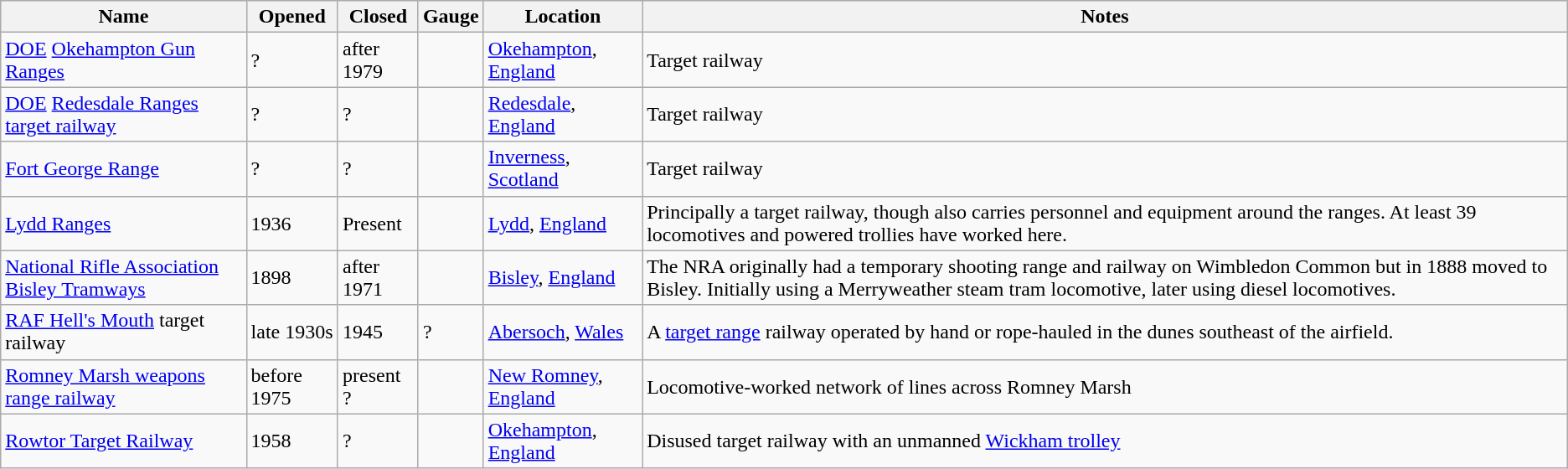<table class="wikitable">
<tr>
<th>Name</th>
<th>Opened</th>
<th>Closed</th>
<th>Gauge</th>
<th>Location</th>
<th>Notes</th>
</tr>
<tr>
<td><a href='#'>DOE</a> <a href='#'>Okehampton Gun Ranges</a></td>
<td>?</td>
<td>after 1979</td>
<td></td>
<td><a href='#'>Okehampton</a>, <a href='#'>England</a></td>
<td>Target railway</td>
</tr>
<tr>
<td><a href='#'>DOE</a> <a href='#'>Redesdale Ranges target railway</a></td>
<td>?</td>
<td>?</td>
<td></td>
<td><a href='#'>Redesdale</a>, <a href='#'>England</a></td>
<td>Target railway</td>
</tr>
<tr>
<td><a href='#'>Fort George Range</a></td>
<td>?</td>
<td>?</td>
<td></td>
<td><a href='#'>Inverness</a>, <a href='#'>Scotland</a></td>
<td>Target railway</td>
</tr>
<tr>
<td><a href='#'>Lydd Ranges</a></td>
<td>1936</td>
<td>Present</td>
<td></td>
<td><a href='#'>Lydd</a>, <a href='#'>England</a></td>
<td>Principally a target railway, though also carries personnel and equipment around the ranges. At least 39 locomotives and powered trollies have worked here.</td>
</tr>
<tr>
<td><a href='#'>National Rifle Association</a> <a href='#'>Bisley Tramways</a></td>
<td>1898</td>
<td>after 1971</td>
<td></td>
<td><a href='#'>Bisley</a>, <a href='#'>England</a></td>
<td>The NRA originally had a temporary shooting range and railway on Wimbledon Common but in 1888 moved to Bisley. Initially using a Merryweather steam tram locomotive, later using diesel locomotives.</td>
</tr>
<tr>
<td><a href='#'>RAF Hell's Mouth</a> target railway</td>
<td>late 1930s</td>
<td>1945</td>
<td>?</td>
<td><a href='#'>Abersoch</a>, <a href='#'>Wales</a></td>
<td>A <a href='#'>target range</a> railway operated by hand or rope-hauled in the dunes southeast of the airfield.</td>
</tr>
<tr>
<td><a href='#'>Romney Marsh weapons range railway</a></td>
<td>before 1975</td>
<td>present ?</td>
<td></td>
<td><a href='#'>New Romney</a>, <a href='#'>England</a></td>
<td>Locomotive-worked network of lines across Romney Marsh</td>
</tr>
<tr>
<td><a href='#'>Rowtor Target Railway</a></td>
<td>1958</td>
<td>?</td>
<td></td>
<td><a href='#'>Okehampton</a>, <a href='#'>England</a></td>
<td>Disused target railway with an unmanned <a href='#'>Wickham trolley</a></td>
</tr>
</table>
